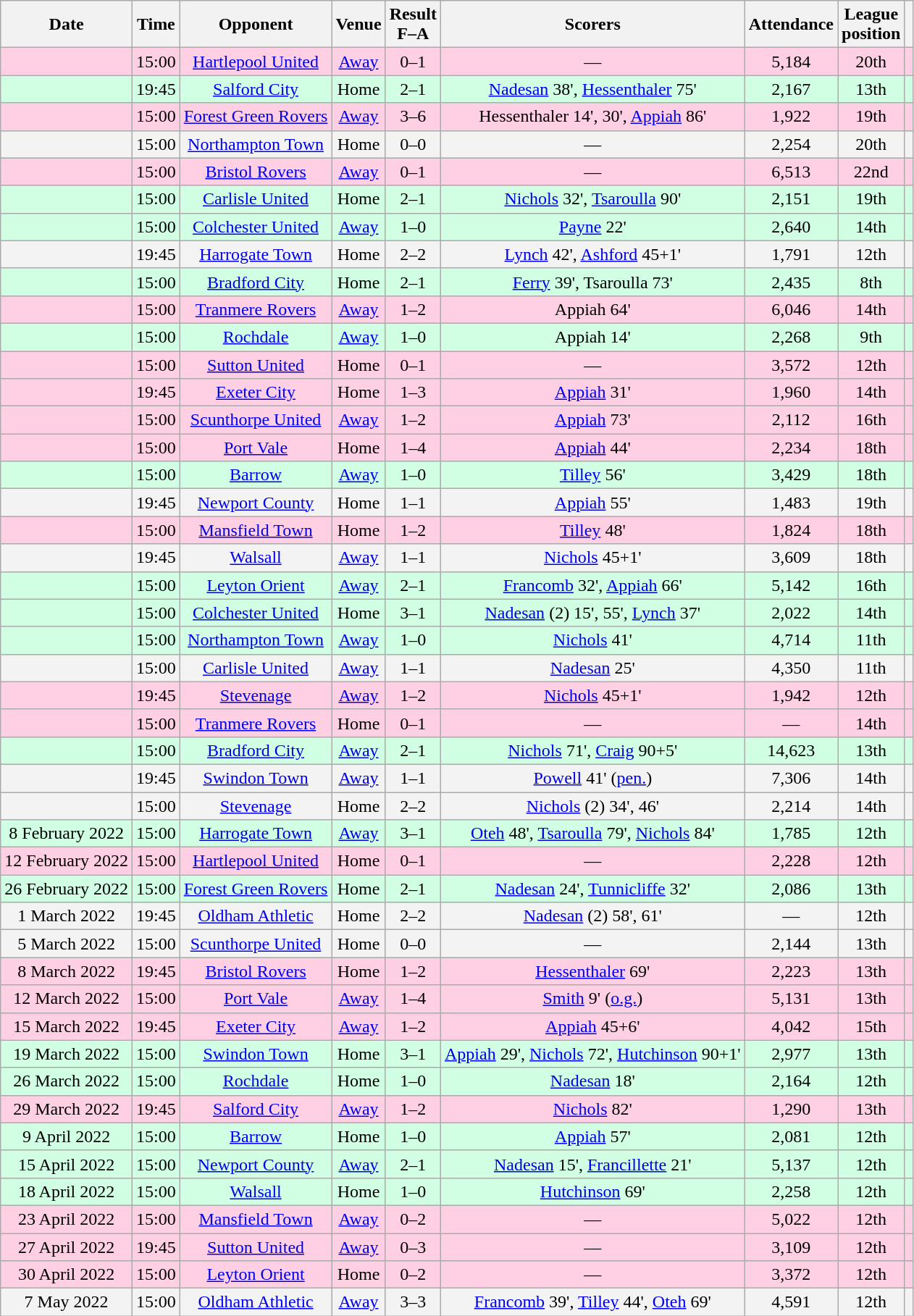<table class="wikitable sortable" style="text-align:center">
<tr>
<th>Date</th>
<th>Time</th>
<th>Opponent</th>
<th>Venue</th>
<th>Result<br>F–A</th>
<th class="unsortable">Scorers</th>
<th>Attendance</th>
<th>League<br>position</th>
<th class="unsortable"></th>
</tr>
<tr bgcolor="#ffd0e3">
<td></td>
<td>15:00</td>
<td><a href='#'>Hartlepool United</a></td>
<td><a href='#'>Away</a></td>
<td>0–1</td>
<td>—</td>
<td>5,184</td>
<td>20th</td>
<td></td>
</tr>
<tr bgcolor="#d0ffe3">
<td></td>
<td>19:45</td>
<td><a href='#'>Salford City</a></td>
<td>Home</td>
<td>2–1</td>
<td><a href='#'>Nadesan</a> 38', <a href='#'>Hessenthaler</a> 75'</td>
<td>2,167</td>
<td>13th</td>
<td></td>
</tr>
<tr bgcolor="#ffd0e3">
<td></td>
<td>15:00</td>
<td><a href='#'>Forest Green Rovers</a></td>
<td><a href='#'>Away</a></td>
<td>3–6</td>
<td>Hessenthaler 14', 30', <a href='#'>Appiah</a> 86'</td>
<td>1,922</td>
<td>19th</td>
<td></td>
</tr>
<tr bgcolor="#f3f3f3">
<td></td>
<td>15:00</td>
<td><a href='#'>Northampton Town</a></td>
<td>Home</td>
<td>0–0</td>
<td>—</td>
<td>2,254</td>
<td>20th</td>
<td></td>
</tr>
<tr bgcolor="#ffd0e3">
<td></td>
<td>15:00</td>
<td><a href='#'>Bristol Rovers</a></td>
<td><a href='#'>Away</a></td>
<td>0–1</td>
<td>—</td>
<td>6,513</td>
<td>22nd</td>
<td></td>
</tr>
<tr bgcolor="#d0ffe3">
<td></td>
<td>15:00</td>
<td><a href='#'>Carlisle United</a></td>
<td>Home</td>
<td>2–1</td>
<td><a href='#'>Nichols</a> 32', <a href='#'>Tsaroulla</a> 90'</td>
<td>2,151</td>
<td>19th</td>
<td></td>
</tr>
<tr bgcolor="#d0ffe3">
<td></td>
<td>15:00</td>
<td><a href='#'>Colchester United</a></td>
<td><a href='#'>Away</a></td>
<td>1–0</td>
<td><a href='#'>Payne</a> 22'</td>
<td>2,640</td>
<td>14th</td>
<td></td>
</tr>
<tr bgcolor="#f3f3f3">
<td></td>
<td>19:45</td>
<td><a href='#'>Harrogate Town</a></td>
<td>Home</td>
<td>2–2</td>
<td><a href='#'>Lynch</a> 42', <a href='#'>Ashford</a> 45+1'</td>
<td>1,791</td>
<td>12th</td>
<td></td>
</tr>
<tr bgcolor="#d0ffe3">
<td></td>
<td>15:00</td>
<td><a href='#'>Bradford City</a></td>
<td>Home</td>
<td>2–1</td>
<td><a href='#'>Ferry</a> 39', Tsaroulla 73'</td>
<td>2,435</td>
<td>8th</td>
<td></td>
</tr>
<tr bgcolor="#ffd0e3">
<td></td>
<td>15:00</td>
<td><a href='#'>Tranmere Rovers</a></td>
<td><a href='#'>Away</a></td>
<td>1–2</td>
<td>Appiah 64'</td>
<td>6,046</td>
<td>14th</td>
<td></td>
</tr>
<tr bgcolor="#d0ffe3">
<td></td>
<td>15:00</td>
<td><a href='#'>Rochdale</a></td>
<td><a href='#'>Away</a></td>
<td>1–0</td>
<td>Appiah 14'</td>
<td>2,268</td>
<td>9th</td>
<td></td>
</tr>
<tr bgcolor="#ffd0e3">
<td></td>
<td>15:00</td>
<td><a href='#'>Sutton United</a></td>
<td>Home</td>
<td>0–1</td>
<td>—</td>
<td>3,572</td>
<td>12th</td>
<td></td>
</tr>
<tr bgcolor="#ffd0e3">
<td></td>
<td>19:45</td>
<td><a href='#'>Exeter City</a></td>
<td>Home</td>
<td>1–3</td>
<td><a href='#'>Appiah</a> 31'</td>
<td>1,960</td>
<td>14th</td>
<td></td>
</tr>
<tr bgcolor="#ffd0e3">
<td></td>
<td>15:00</td>
<td><a href='#'>Scunthorpe United</a></td>
<td><a href='#'>Away</a></td>
<td>1–2</td>
<td><a href='#'>Appiah</a> 73'</td>
<td>2,112</td>
<td>16th</td>
<td></td>
</tr>
<tr bgcolor="#ffd0e3">
<td></td>
<td>15:00</td>
<td><a href='#'>Port Vale</a></td>
<td>Home</td>
<td>1–4</td>
<td><a href='#'>Appiah</a> 44'</td>
<td>2,234</td>
<td>18th</td>
<td></td>
</tr>
<tr bgcolor="#d0ffe3">
<td></td>
<td>15:00</td>
<td><a href='#'>Barrow</a></td>
<td><a href='#'>Away</a></td>
<td>1–0</td>
<td><a href='#'>Tilley</a> 56'</td>
<td>3,429</td>
<td>18th</td>
<td></td>
</tr>
<tr bgcolor="#f3f3f3">
<td></td>
<td>19:45</td>
<td><a href='#'>Newport County</a></td>
<td>Home</td>
<td>1–1</td>
<td><a href='#'>Appiah</a> 55'</td>
<td>1,483</td>
<td>19th</td>
<td></td>
</tr>
<tr bgcolor="#ffd0e3">
<td></td>
<td>15:00</td>
<td><a href='#'>Mansfield Town</a></td>
<td>Home</td>
<td>1–2</td>
<td><a href='#'>Tilley</a> 48'</td>
<td>1,824</td>
<td>18th</td>
<td></td>
</tr>
<tr bgcolor="#f3f3f3">
<td></td>
<td>19:45</td>
<td><a href='#'>Walsall</a></td>
<td><a href='#'>Away</a></td>
<td>1–1</td>
<td><a href='#'>Nichols</a> 45+1'</td>
<td>3,609</td>
<td>18th</td>
<td></td>
</tr>
<tr bgcolor="#d0ffe3">
<td></td>
<td>15:00</td>
<td><a href='#'>Leyton Orient</a></td>
<td><a href='#'>Away</a></td>
<td>2–1</td>
<td><a href='#'>Francomb</a> 32', <a href='#'>Appiah</a> 66'</td>
<td>5,142</td>
<td>16th</td>
<td></td>
</tr>
<tr bgcolor="#d0ffe3">
<td></td>
<td>15:00</td>
<td><a href='#'>Colchester United</a></td>
<td>Home</td>
<td>3–1</td>
<td><a href='#'>Nadesan</a> (2) 15', 55', <a href='#'>Lynch</a> 37'</td>
<td>2,022</td>
<td>14th</td>
<td></td>
</tr>
<tr bgcolor="#d0ffe3">
<td></td>
<td>15:00</td>
<td><a href='#'>Northampton Town</a></td>
<td><a href='#'>Away</a></td>
<td>1–0</td>
<td><a href='#'>Nichols</a> 41'</td>
<td>4,714</td>
<td>11th</td>
<td></td>
</tr>
<tr bgcolor="#f3f3f3">
<td></td>
<td>15:00</td>
<td><a href='#'>Carlisle United</a></td>
<td><a href='#'>Away</a></td>
<td>1–1</td>
<td><a href='#'>Nadesan</a> 25'</td>
<td>4,350</td>
<td>11th</td>
<td></td>
</tr>
<tr bgcolor="#ffd0e3">
<td></td>
<td>19:45</td>
<td><a href='#'>Stevenage</a></td>
<td><a href='#'>Away</a></td>
<td>1–2</td>
<td><a href='#'>Nichols</a> 45+1'</td>
<td>1,942</td>
<td>12th</td>
<td></td>
</tr>
<tr bgcolor="#ffd0e3">
<td></td>
<td>15:00</td>
<td><a href='#'>Tranmere Rovers</a></td>
<td>Home</td>
<td>0–1</td>
<td>—</td>
<td>—</td>
<td>14th</td>
<td></td>
</tr>
<tr bgcolor="#d0ffe3">
<td></td>
<td>15:00</td>
<td><a href='#'>Bradford City</a></td>
<td><a href='#'>Away</a></td>
<td>2–1</td>
<td><a href='#'>Nichols</a> 71', <a href='#'>Craig</a> 90+5'</td>
<td>14,623</td>
<td>13th</td>
<td></td>
</tr>
<tr bgcolor="#f3f3f3">
<td></td>
<td>19:45</td>
<td><a href='#'>Swindon Town</a></td>
<td><a href='#'>Away</a></td>
<td>1–1</td>
<td><a href='#'>Powell</a> 41' (<a href='#'>pen.</a>)</td>
<td>7,306</td>
<td>14th</td>
<td></td>
</tr>
<tr bgcolor="#f3f3f3">
<td></td>
<td>15:00</td>
<td><a href='#'>Stevenage</a></td>
<td>Home</td>
<td>2–2</td>
<td><a href='#'>Nichols</a> (2) 34', 46'</td>
<td>2,214</td>
<td>14th</td>
<td></td>
</tr>
<tr bgcolor="#d0ffe3">
<td>8 February 2022</td>
<td>15:00</td>
<td><a href='#'>Harrogate Town</a></td>
<td><a href='#'>Away</a></td>
<td>3–1</td>
<td><a href='#'>Oteh</a> 48', <a href='#'>Tsaroulla</a> 79', <a href='#'>Nichols</a> 84'</td>
<td>1,785</td>
<td>12th</td>
<td></td>
</tr>
<tr bgcolor="#ffd0e3">
<td>12 February 2022</td>
<td>15:00</td>
<td><a href='#'>Hartlepool United</a></td>
<td>Home</td>
<td>0–1</td>
<td>—</td>
<td>2,228</td>
<td>12th</td>
<td></td>
</tr>
<tr bgcolor="#d0ffe3">
<td>26 February 2022</td>
<td>15:00</td>
<td><a href='#'>Forest Green Rovers</a></td>
<td>Home</td>
<td>2–1</td>
<td><a href='#'>Nadesan</a> 24', <a href='#'>Tunnicliffe</a> 32'</td>
<td>2,086</td>
<td>13th</td>
<td></td>
</tr>
<tr bgcolor="#f3f3f3">
<td>1 March 2022</td>
<td>19:45</td>
<td><a href='#'>Oldham Athletic</a></td>
<td>Home</td>
<td>2–2</td>
<td><a href='#'>Nadesan</a> (2) 58', 61'</td>
<td>—</td>
<td>12th</td>
<td></td>
</tr>
<tr bgcolor="#f3f3f3">
<td>5 March 2022</td>
<td>15:00</td>
<td><a href='#'>Scunthorpe United</a></td>
<td>Home</td>
<td>0–0</td>
<td>—</td>
<td>2,144</td>
<td>13th</td>
<td></td>
</tr>
<tr bgcolor="#ffd0e3">
<td>8 March 2022</td>
<td>19:45</td>
<td><a href='#'>Bristol Rovers</a></td>
<td>Home</td>
<td>1–2</td>
<td><a href='#'>Hessenthaler</a> 69'</td>
<td>2,223</td>
<td>13th</td>
<td></td>
</tr>
<tr bgcolor="#ffd0e3">
<td>12 March 2022</td>
<td>15:00</td>
<td><a href='#'>Port Vale</a></td>
<td><a href='#'>Away</a></td>
<td>1–4</td>
<td><a href='#'>Smith</a> 9' (<a href='#'>o.g.</a>)</td>
<td>5,131</td>
<td>13th</td>
<td></td>
</tr>
<tr bgcolor="#ffd0e3">
<td>15 March 2022</td>
<td>19:45</td>
<td><a href='#'>Exeter City</a></td>
<td><a href='#'>Away</a></td>
<td>1–2</td>
<td><a href='#'>Appiah</a> 45+6'</td>
<td>4,042</td>
<td>15th</td>
<td></td>
</tr>
<tr bgcolor="#d0ffe3">
<td>19 March 2022</td>
<td>15:00</td>
<td><a href='#'>Swindon Town</a></td>
<td>Home</td>
<td>3–1</td>
<td><a href='#'>Appiah</a> 29', <a href='#'>Nichols</a> 72', <a href='#'>Hutchinson</a> 90+1'</td>
<td>2,977</td>
<td>13th</td>
<td></td>
</tr>
<tr bgcolor="#d0ffe3">
<td>26 March 2022</td>
<td>15:00</td>
<td><a href='#'>Rochdale</a></td>
<td>Home</td>
<td>1–0</td>
<td><a href='#'>Nadesan</a> 18'</td>
<td>2,164</td>
<td>12th</td>
<td></td>
</tr>
<tr bgcolor="#ffd0e3">
<td>29 March 2022</td>
<td>19:45</td>
<td><a href='#'>Salford City</a></td>
<td><a href='#'>Away</a></td>
<td>1–2</td>
<td><a href='#'>Nichols</a> 82'</td>
<td>1,290</td>
<td>13th</td>
<td></td>
</tr>
<tr bgcolor="#d0ffe3">
<td>9 April 2022</td>
<td>15:00</td>
<td><a href='#'>Barrow</a></td>
<td>Home</td>
<td>1–0</td>
<td><a href='#'>Appiah</a> 57'</td>
<td>2,081</td>
<td>12th</td>
<td></td>
</tr>
<tr bgcolor="#d0ffe3">
<td>15 April 2022</td>
<td>15:00</td>
<td><a href='#'>Newport County</a></td>
<td><a href='#'>Away</a></td>
<td>2–1</td>
<td><a href='#'>Nadesan</a> 15', <a href='#'>Francillette</a> 21'</td>
<td>5,137</td>
<td>12th</td>
<td></td>
</tr>
<tr bgcolor="#d0ffe3">
<td>18 April 2022</td>
<td>15:00</td>
<td><a href='#'>Walsall</a></td>
<td>Home</td>
<td>1–0</td>
<td><a href='#'>Hutchinson</a> 69'</td>
<td>2,258</td>
<td>12th</td>
<td></td>
</tr>
<tr bgcolor="#ffd0e3">
<td>23 April 2022</td>
<td>15:00</td>
<td><a href='#'>Mansfield Town</a></td>
<td><a href='#'>Away</a></td>
<td>0–2</td>
<td>—</td>
<td>5,022</td>
<td>12th</td>
<td></td>
</tr>
<tr bgcolor="#ffd0e3">
<td>27 April 2022</td>
<td>19:45</td>
<td><a href='#'>Sutton United</a></td>
<td><a href='#'>Away</a></td>
<td>0–3</td>
<td>—</td>
<td>3,109</td>
<td>12th</td>
<td></td>
</tr>
<tr bgcolor="#ffd0e3">
<td>30 April 2022</td>
<td>15:00</td>
<td><a href='#'>Leyton Orient</a></td>
<td>Home</td>
<td>0–2</td>
<td>—</td>
<td>3,372</td>
<td>12th</td>
<td></td>
</tr>
<tr bgcolor="#f3f3f3">
<td>7 May 2022</td>
<td>15:00</td>
<td><a href='#'>Oldham Athletic</a></td>
<td><a href='#'>Away</a></td>
<td>3–3</td>
<td><a href='#'>Francomb</a> 39', <a href='#'>Tilley</a> 44', <a href='#'>Oteh</a> 69'</td>
<td>4,591</td>
<td>12th</td>
<td></td>
</tr>
</table>
